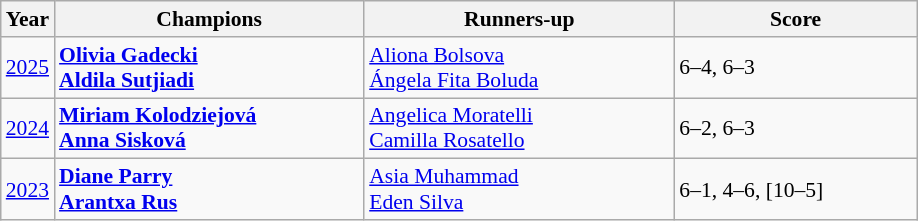<table class="wikitable" style="font-size:90%">
<tr>
<th>Year</th>
<th width="200">Champions</th>
<th width="200">Runners-up</th>
<th width="155">Score</th>
</tr>
<tr>
<td><a href='#'>2025</a></td>
<td> <strong><a href='#'>Olivia Gadecki</a></strong> <br>  <strong><a href='#'>Aldila Sutjiadi</a></strong></td>
<td> <a href='#'>Aliona Bolsova</a> <br>  <a href='#'>Ángela Fita Boluda</a></td>
<td>6–4, 6–3</td>
</tr>
<tr>
<td><a href='#'>2024</a></td>
<td> <strong><a href='#'>Miriam Kolodziejová</a></strong> <br>  <strong><a href='#'>Anna Sisková</a></strong></td>
<td> <a href='#'>Angelica Moratelli</a> <br>  <a href='#'>Camilla Rosatello</a></td>
<td>6–2, 6–3</td>
</tr>
<tr>
<td><a href='#'>2023</a></td>
<td> <strong><a href='#'>Diane Parry</a></strong> <br>  <strong><a href='#'>Arantxa Rus</a></strong></td>
<td> <a href='#'>Asia Muhammad</a> <br>  <a href='#'>Eden Silva</a></td>
<td>6–1, 4–6, [10–5]</td>
</tr>
</table>
